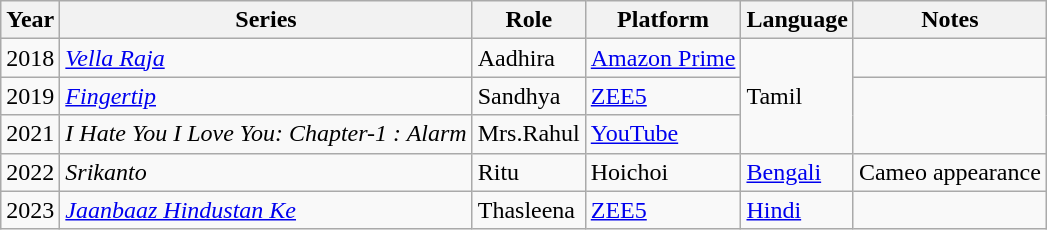<table class="wikitable sortable">
<tr>
<th scope="col">Year</th>
<th scope="col">Series</th>
<th scope="col">Role</th>
<th scope="col">Platform</th>
<th scope="col">Language</th>
<th scope="col" class="unsortable">Notes</th>
</tr>
<tr>
<td>2018</td>
<td><em><a href='#'>Vella Raja</a></em></td>
<td>Aadhira</td>
<td><a href='#'>Amazon Prime</a></td>
<td rowspan="3">Tamil</td>
<td></td>
</tr>
<tr>
<td>2019</td>
<td><em><a href='#'>Fingertip</a></em></td>
<td>Sandhya</td>
<td><a href='#'>ZEE5</a></td>
</tr>
<tr>
<td>2021</td>
<td><em>I Hate You I Love You: Chapter-1 : Alarm</em></td>
<td>Mrs.Rahul</td>
<td><a href='#'>YouTube</a></td>
</tr>
<tr>
<td>2022</td>
<td><em>Srikanto</em></td>
<td>Ritu</td>
<td>Hoichoi</td>
<td><a href='#'>Bengali</a></td>
<td>Cameo appearance</td>
</tr>
<tr>
<td>2023</td>
<td><em><a href='#'>Jaanbaaz Hindustan Ke</a></em></td>
<td>Thasleena</td>
<td><a href='#'>ZEE5</a></td>
<td><a href='#'>Hindi</a></td>
<td></td>
</tr>
</table>
